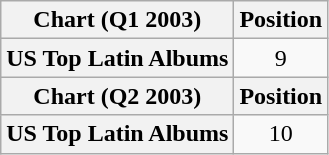<table class="wikitable sortable plainrowheaders" style="text-align:center;">
<tr>
<th scope="col">Chart (Q1 2003)</th>
<th scope="col">Position</th>
</tr>
<tr>
<th scope="row">US Top Latin Albums</th>
<td>9</td>
</tr>
<tr>
<th scope="col">Chart (Q2 2003)</th>
<th scope="col">Position</th>
</tr>
<tr>
<th scope=row>US Top Latin Albums</th>
<td>10</td>
</tr>
</table>
